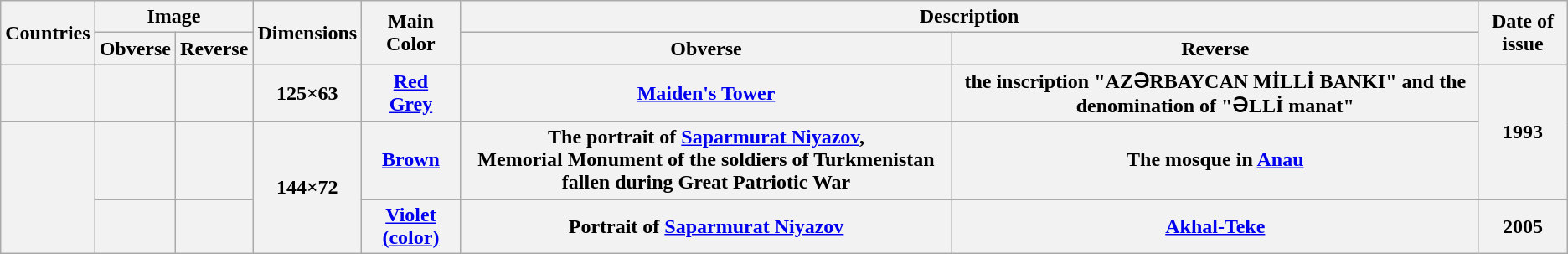<table class="wikitable">
<tr>
<th rowspan="2">Countries</th>
<th colspan="2">Image</th>
<th rowspan="2">Dimensions</th>
<th rowspan="2">Main Color</th>
<th colspan="2">Description</th>
<th rowspan="2">Date of issue</th>
</tr>
<tr>
<th><strong>Obverse</strong></th>
<th><strong>Reverse</strong></th>
<th>Obverse</th>
<th>Reverse</th>
</tr>
<tr>
<th></th>
<th></th>
<th></th>
<th>125×63 </th>
<th><a href='#'>Red</a><br><a href='#'>Grey</a></th>
<th><a href='#'>Maiden's Tower</a></th>
<th>the inscription "AZƏRBAYCAN MİLLİ BANKI" and the denomination of "ƏLLİ manat"</th>
<th rowspan="2">1993 </th>
</tr>
<tr>
<th rowspan="2"></th>
<th></th>
<th></th>
<th rowspan="2">144×72</th>
<th><a href='#'>Brown</a></th>
<th>The portrait of <a href='#'>Saparmurat Niyazov</a>,<br>Memorial Monument of the soldiers of Turkmenistan fallen during Great Patriotic War</th>
<th>The mosque in <a href='#'>Anau</a></th>
</tr>
<tr>
<th></th>
<th></th>
<th><a href='#'>Violet (color)</a></th>
<th>Portrait of <a href='#'>Saparmurat Niyazov</a></th>
<th><a href='#'>Akhal-Teke</a></th>
<th>2005 </th>
</tr>
</table>
